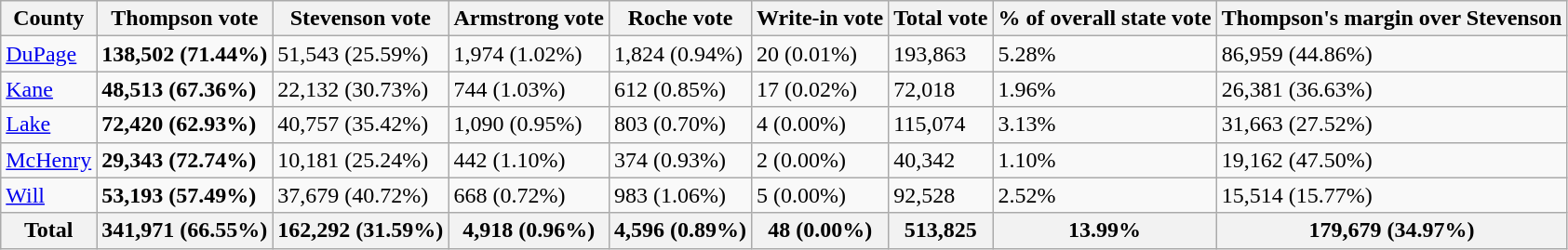<table class="wikitable">
<tr>
<th>County</th>
<th>Thompson vote</th>
<th>Stevenson vote</th>
<th>Armstrong vote</th>
<th>Roche vote</th>
<th>Write-in vote</th>
<th>Total vote</th>
<th>% of overall state vote</th>
<th>Thompson's margin over Stevenson</th>
</tr>
<tr>
<td><a href='#'>DuPage</a></td>
<td><strong>138,502 (71.44%)</strong></td>
<td>51,543 (25.59%)</td>
<td>1,974 (1.02%)</td>
<td>1,824 (0.94%)</td>
<td>20 (0.01%)</td>
<td>193,863</td>
<td>5.28%</td>
<td>86,959 (44.86%)</td>
</tr>
<tr>
<td><a href='#'>Kane</a></td>
<td><strong>48,513 (67.36%)</strong></td>
<td>22,132 (30.73%)</td>
<td>744 (1.03%)</td>
<td>612 (0.85%)</td>
<td>17 (0.02%)</td>
<td>72,018</td>
<td>1.96%</td>
<td>26,381 (36.63%)</td>
</tr>
<tr>
<td><a href='#'>Lake</a></td>
<td><strong>72,420 (62.93%)</strong></td>
<td>40,757 (35.42%)</td>
<td>1,090 (0.95%)</td>
<td>803 (0.70%)</td>
<td>4 (0.00%)</td>
<td>115,074</td>
<td>3.13%</td>
<td>31,663 (27.52%)</td>
</tr>
<tr>
<td><a href='#'>McHenry</a></td>
<td><strong>29,343 (72.74%)</strong></td>
<td>10,181 (25.24%)</td>
<td>442 (1.10%)</td>
<td>374 (0.93%)</td>
<td>2 (0.00%)</td>
<td>40,342</td>
<td>1.10%</td>
<td>19,162 (47.50%)</td>
</tr>
<tr>
<td><a href='#'>Will</a></td>
<td><strong>53,193 (57.49%)</strong></td>
<td>37,679 (40.72%)</td>
<td>668 (0.72%)</td>
<td>983 (1.06%)</td>
<td>5 (0.00%)</td>
<td>92,528</td>
<td>2.52%</td>
<td>15,514 (15.77%)</td>
</tr>
<tr>
<th>Total</th>
<th><strong>341,971 (66.55%)</strong></th>
<th>162,292 (31.59%)</th>
<th>4,918 (0.96%)</th>
<th>4,596 (0.89%)</th>
<th>48 (0.00%)</th>
<th>513,825</th>
<th>13.99%</th>
<th>179,679 (34.97%)</th>
</tr>
</table>
